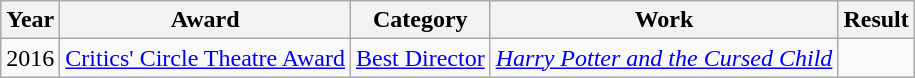<table class="wikitable sortable">
<tr>
<th>Year</th>
<th>Award</th>
<th>Category</th>
<th>Work</th>
<th>Result</th>
</tr>
<tr>
<td>2016</td>
<td><a href='#'>Critics' Circle Theatre Award</a></td>
<td><a href='#'>Best Director</a></td>
<td><em><a href='#'>Harry Potter and the Cursed Child</a></em></td>
<td></td>
</tr>
</table>
